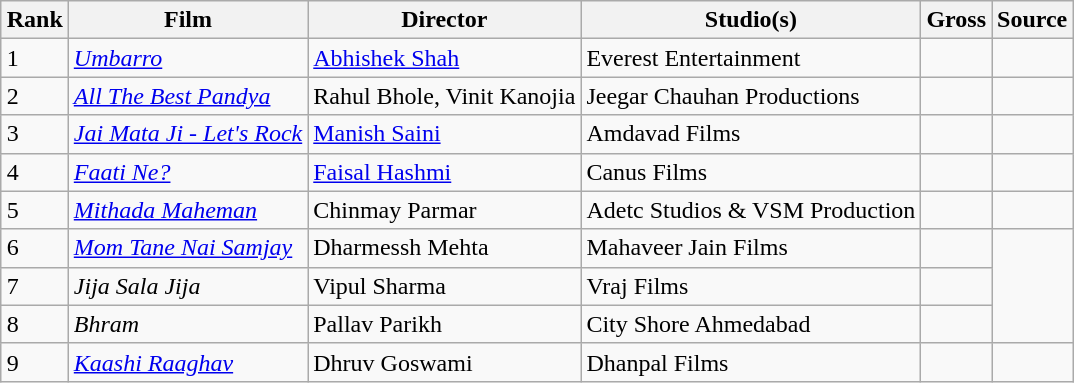<table class="wikitable sortable" style="margin:auto; margin:auto;">
<tr>
<th>Rank</th>
<th>Film</th>
<th>Director</th>
<th>Studio(s)</th>
<th>Gross</th>
<th>Source</th>
</tr>
<tr>
<td>1</td>
<td><em><a href='#'>Umbarro</a></em></td>
<td><a href='#'>Abhishek Shah</a></td>
<td>Everest Entertainment</td>
<td></td>
<td></td>
</tr>
<tr>
<td>2</td>
<td><em><a href='#'>All The Best Pandya</a></em></td>
<td>Rahul Bhole, Vinit Kanojia</td>
<td>Jeegar Chauhan Productions</td>
<td></td>
<td></td>
</tr>
<tr>
<td>3</td>
<td><em><a href='#'>Jai Mata Ji - Let's Rock</a></em></td>
<td><a href='#'>Manish Saini</a></td>
<td>Amdavad Films</td>
<td></td>
<td></td>
</tr>
<tr>
<td>4</td>
<td><em><a href='#'>Faati Ne?</a></em></td>
<td><a href='#'>Faisal Hashmi</a></td>
<td>Canus Films</td>
<td></td>
<td></td>
</tr>
<tr>
<td>5</td>
<td><em><a href='#'>Mithada Maheman</a></em></td>
<td>Chinmay Parmar</td>
<td>Adetc Studios & VSM Production</td>
<td></td>
<td></td>
</tr>
<tr>
<td>6</td>
<td><em><a href='#'>Mom Tane Nai Samjay</a></em></td>
<td>Dharmessh Mehta</td>
<td>Mahaveer Jain Films</td>
<td></td>
</tr>
<tr>
<td>7</td>
<td><em>Jija Sala Jija</em></td>
<td>Vipul Sharma</td>
<td>Vraj Films</td>
<td></td>
</tr>
<tr>
<td>8</td>
<td><em>Bhram</em></td>
<td>Pallav Parikh</td>
<td>City Shore Ahmedabad</td>
<td></td>
</tr>
<tr>
<td>9</td>
<td><em><a href='#'>Kaashi Raaghav</a></em></td>
<td>Dhruv Goswami</td>
<td>Dhanpal Films</td>
<td></td>
<td></td>
</tr>
</table>
